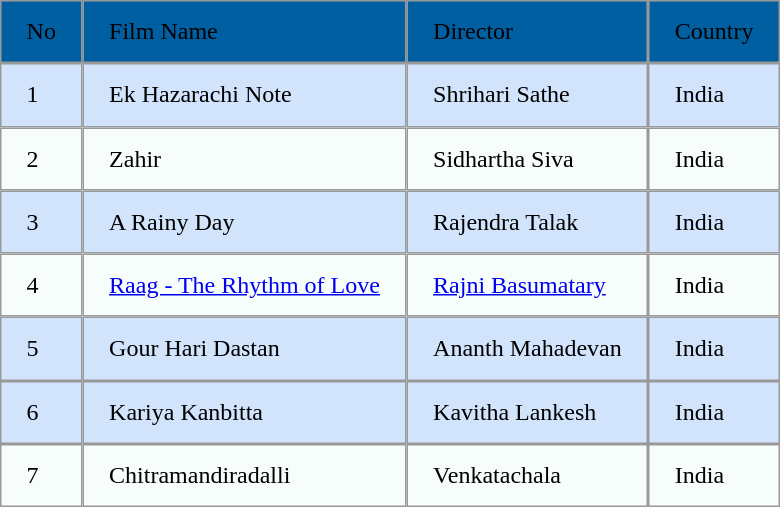<table style="border-spacing:0;">
<tr>
<td style="background-color:#005fa1;border:0.05pt solid #999999;padding-top:0.116in;padding-bottom:0.116in;padding-left:0.1743in;padding-right:0.1743in;"><div>No</div></td>
<td style="background-color:#005fa1;border:0.05pt solid #999999;padding-top:0.116in;padding-bottom:0.116in;padding-left:0.1743in;padding-right:0.1743in;">Film Name</td>
<td style="background-color:#005fa1;border:0.05pt solid #999999;padding-top:0.116in;padding-bottom:0.116in;padding-left:0.1743in;padding-right:0.1743in;">Director</td>
<td style="background-color:#005fa1;border:0.05pt solid #999999;padding-top:0.116in;padding-bottom:0.116in;padding-left:0.1743in;padding-right:0.1743in;">Country</td>
</tr>
<tr>
<td style="background-color:#d2e4fc;border:0.05pt solid #999999;padding-top:0.116in;padding-bottom:0.116in;padding-left:0.1743in;padding-right:0.1743in;"><div>1</div></td>
<td style="background-color:#d2e4fc;border:0.05pt solid #999999;padding-top:0.116in;padding-bottom:0.116in;padding-left:0.1743in;padding-right:0.1743in;">Ek Hazarachi Note</td>
<td style="background-color:#d2e4fc;border:0.05pt solid #999999;padding-top:0.116in;padding-bottom:0.116in;padding-left:0.1743in;padding-right:0.1743in;">Shrihari Sathe</td>
<td style="background-color:#d2e4fc;border:0.05pt solid #999999;padding-top:0.116in;padding-bottom:0.116in;padding-left:0.1743in;padding-right:0.1743in;">India</td>
</tr>
<tr>
<td style="background-color:#f7fdfa;border:0.05pt solid #999999;padding-top:0.116in;padding-bottom:0.116in;padding-left:0.1743in;padding-right:0.1743in;"><div>2</div></td>
<td style="background-color:#f7fdfa;border:0.05pt solid #999999;padding-top:0.116in;padding-bottom:0.116in;padding-left:0.1743in;padding-right:0.1743in;">Zahir</td>
<td style="background-color:#f7fdfa;border:0.05pt solid #999999;padding-top:0.116in;padding-bottom:0.116in;padding-left:0.1743in;padding-right:0.1743in;">Sidhartha Siva</td>
<td style="background-color:#f7fdfa;border:0.05pt solid #999999;padding-top:0.116in;padding-bottom:0.116in;padding-left:0.1743in;padding-right:0.1743in;">India</td>
</tr>
<tr>
<td style="background-color:#d2e4fc;border:0.05pt solid #999999;padding-top:0.116in;padding-bottom:0.116in;padding-left:0.1743in;padding-right:0.1743in;"><div>3</div></td>
<td style="background-color:#d2e4fc;border:0.05pt solid #999999;padding-top:0.116in;padding-bottom:0.116in;padding-left:0.1743in;padding-right:0.1743in;">A Rainy Day</td>
<td style="background-color:#d2e4fc;border:0.05pt solid #999999;padding-top:0.116in;padding-bottom:0.116in;padding-left:0.1743in;padding-right:0.1743in;">Rajendra Talak</td>
<td style="background-color:#d2e4fc;border:0.05pt solid #999999;padding-top:0.116in;padding-bottom:0.116in;padding-left:0.1743in;padding-right:0.1743in;">India</td>
</tr>
<tr>
<td style="background-color:#f7fdfa;border:0.05pt solid #999999;padding-top:0.116in;padding-bottom:0.116in;padding-left:0.1743in;padding-right:0.1743in;"><div>4</div></td>
<td style="background-color:#f7fdfa;border:0.05pt solid #999999;padding-top:0.116in;padding-bottom:0.116in;padding-left:0.1743in;padding-right:0.1743in;"><a href='#'>Raag - The Rhythm of Love</a></td>
<td style="background-color:#f7fdfa;border:0.05pt solid #999999;padding-top:0.116in;padding-bottom:0.116in;padding-left:0.1743in;padding-right:0.1743in;"><a href='#'>Rajni Basumatary</a></td>
<td style="background-color:#f7fdfa;border:0.05pt solid #999999;padding-top:0.116in;padding-bottom:0.116in;padding-left:0.1743in;padding-right:0.1743in;">India</td>
</tr>
<tr>
<td style="background-color:#d2e4fc;border:0.05pt solid #999999;padding-top:0.116in;padding-bottom:0.116in;padding-left:0.1743in;padding-right:0.1743in;"><div>5</div></td>
<td style="background-color:#d2e4fc;border:0.05pt solid #999999;padding-top:0.116in;padding-bottom:0.116in;padding-left:0.1743in;padding-right:0.1743in;">Gour Hari Dastan</td>
<td style="background-color:#d2e4fc;border:0.05pt solid #999999;padding-top:0.116in;padding-bottom:0.116in;padding-left:0.1743in;padding-right:0.1743in;">Ananth Mahadevan</td>
<td style="background-color:#d2e4fc;border:0.05pt solid #999999;padding-top:0.116in;padding-bottom:0.116in;padding-left:0.1743in;padding-right:0.1743in;">India</td>
</tr>
<tr>
<td style="background-color:#d2e4fc;border:0.05pt solid #999999;padding-top:0.116in;padding-bottom:0.116in;padding-left:0.1743in;padding-right:0.1743in;"><div>6</div></td>
<td style="background-color:#d2e4fc;border:0.05pt solid #999999;padding-top:0.116in;padding-bottom:0.116in;padding-left:0.1743in;padding-right:0.1743in;">Kariya Kanbitta</td>
<td style="background-color:#d2e4fc;border:0.05pt solid #999999;padding-top:0.116in;padding-bottom:0.116in;padding-left:0.1743in;padding-right:0.1743in;">Kavitha Lankesh</td>
<td style="background-color:#d2e4fc;border:0.05pt solid #999999;padding-top:0.116in;padding-bottom:0.116in;padding-left:0.1743in;padding-right:0.1743in;">India</td>
</tr>
<tr>
<td style="background-color:#f7fdfa;border:0.05pt solid #999999;padding-top:0.116in;padding-bottom:0.116in;padding-left:0.1743in;padding-right:0.1743in;"><div>7</div></td>
<td style="background-color:#f7fdfa;border:0.05pt solid #999999;padding-top:0.116in;padding-bottom:0.116in;padding-left:0.1743in;padding-right:0.1743in;">Chitramandiradalli</td>
<td style="background-color:#f7fdfa;border:0.05pt solid #999999;padding-top:0.116in;padding-bottom:0.116in;padding-left:0.1743in;padding-right:0.1743in;">Venkatachala</td>
<td style="background-color:#f7fdfa;border:0.05pt solid #999999;padding-top:0.116in;padding-bottom:0.116in;padding-left:0.1743in;padding-right:0.1743in;">India</td>
</tr>
</table>
